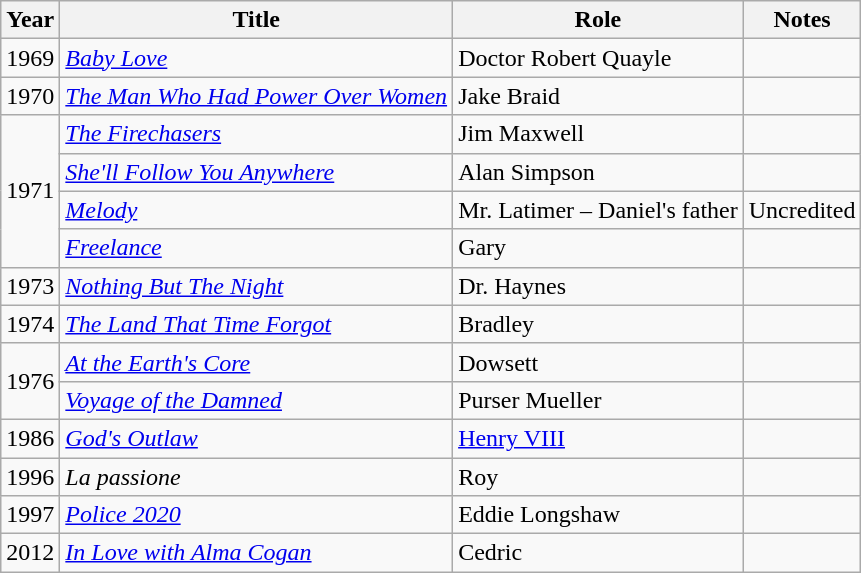<table class="wikitable">
<tr>
<th>Year</th>
<th>Title</th>
<th>Role</th>
<th>Notes</th>
</tr>
<tr>
<td>1969</td>
<td><em><a href='#'>Baby Love</a></em></td>
<td>Doctor Robert Quayle</td>
<td></td>
</tr>
<tr>
<td>1970</td>
<td><em><a href='#'>The Man Who Had Power Over Women</a></em></td>
<td>Jake Braid</td>
<td></td>
</tr>
<tr>
<td rowspan="4">1971</td>
<td><em><a href='#'>The Firechasers</a></em></td>
<td>Jim Maxwell</td>
<td></td>
</tr>
<tr>
<td><em><a href='#'>She'll Follow You Anywhere</a></em></td>
<td>Alan Simpson</td>
<td></td>
</tr>
<tr>
<td><em><a href='#'>Melody</a></em></td>
<td>Mr. Latimer – Daniel's father</td>
<td>Uncredited</td>
</tr>
<tr>
<td><em><a href='#'>Freelance</a></em></td>
<td>Gary</td>
<td></td>
</tr>
<tr>
<td>1973</td>
<td><em><a href='#'>Nothing But The Night</a></em></td>
<td>Dr. Haynes</td>
<td></td>
</tr>
<tr>
<td>1974</td>
<td><em><a href='#'>The Land That Time Forgot</a></em></td>
<td>Bradley</td>
<td></td>
</tr>
<tr>
<td rowspan="2">1976</td>
<td><em><a href='#'>At the Earth's Core</a></em></td>
<td>Dowsett</td>
<td></td>
</tr>
<tr>
<td><em><a href='#'>Voyage of the Damned</a></em></td>
<td>Purser Mueller</td>
<td></td>
</tr>
<tr>
<td>1986</td>
<td><em><a href='#'>God's Outlaw</a></em></td>
<td><a href='#'>Henry VIII</a></td>
<td></td>
</tr>
<tr>
<td>1996</td>
<td><em>La passione</em></td>
<td>Roy</td>
<td></td>
</tr>
<tr>
<td>1997</td>
<td><em><a href='#'>Police 2020</a></em></td>
<td>Eddie Longshaw</td>
<td></td>
</tr>
<tr>
<td>2012</td>
<td><em><a href='#'>In Love with Alma Cogan</a></em></td>
<td>Cedric</td>
<td></td>
</tr>
</table>
